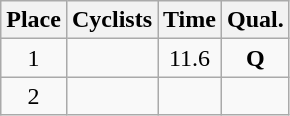<table class=wikitable style="text-align:center">
<tr>
<th>Place</th>
<th>Cyclists</th>
<th>Time</th>
<th>Qual.</th>
</tr>
<tr>
<td>1</td>
<td align=left></td>
<td>11.6</td>
<td><strong>Q</strong></td>
</tr>
<tr>
<td>2</td>
<td align=left></td>
<td></td>
<td></td>
</tr>
</table>
